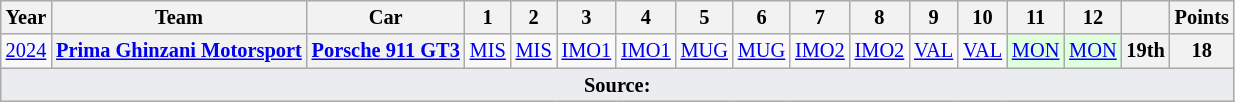<table class="wikitable" border="1" style="text-align:center; font-size:85%;">
<tr>
<th>Year</th>
<th>Team</th>
<th>Car</th>
<th>1</th>
<th>2</th>
<th>3</th>
<th>4</th>
<th>5</th>
<th>6</th>
<th>7</th>
<th>8</th>
<th>9</th>
<th>10</th>
<th>11</th>
<th>12</th>
<th></th>
<th>Points</th>
</tr>
<tr>
<td><a href='#'>2024</a></td>
<th nowrap><a href='#'>Prima Ghinzani Motorsport</a></th>
<th nowrap><a href='#'>Porsche 911 GT3</a></th>
<td><a href='#'>MIS</a></td>
<td><a href='#'>MIS</a></td>
<td><a href='#'>IMO1</a></td>
<td><a href='#'>IMO1</a></td>
<td><a href='#'>MUG</a></td>
<td><a href='#'>MUG</a></td>
<td><a href='#'>IMO2</a></td>
<td><a href='#'>IMO2</a></td>
<td><a href='#'>VAL</a></td>
<td><a href='#'>VAL</a></td>
<td style="background:#DFFFDF"><a href='#'>MON</a><br></td>
<td style="background:#DFFFDF"><a href='#'>MON</a><br></td>
<th>19th</th>
<th>18</th>
</tr>
<tr>
<td colspan="17" style="background-color:#EAECF0;text-align:center"><strong>Source:</strong></td>
</tr>
</table>
